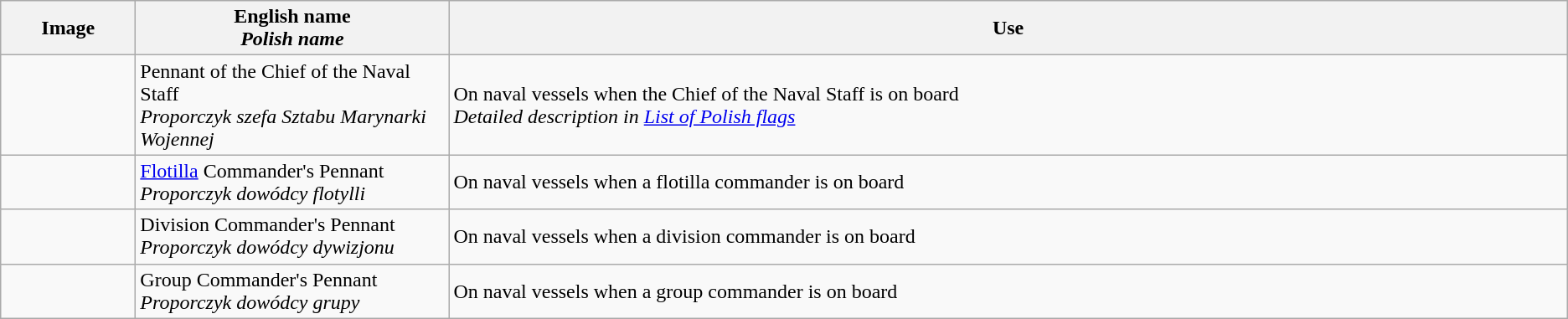<table class="wikitable">
<tr>
<th width=100px>Image</th>
<th width=20%>English name <br><em>Polish name</em></th>
<th>Use</th>
</tr>
<tr>
<td></td>
<td>Pennant of the Chief of the Naval Staff <br> <em>Proporczyk szefa Sztabu Marynarki Wojennej</em></td>
<td>On naval vessels when the Chief of the Naval Staff is on board<br><em>Detailed description in <a href='#'>List of Polish flags</a></em></td>
</tr>
<tr>
<td></td>
<td><a href='#'>Flotilla</a> Commander's Pennant <br> <em>Proporczyk dowódcy flotylli</em></td>
<td>On naval vessels when a flotilla commander is on board</td>
</tr>
<tr>
<td></td>
<td>Division Commander's Pennant <br> <em>Proporczyk dowódcy dywizjonu</em></td>
<td>On naval vessels when a division commander is on board</td>
</tr>
<tr>
<td></td>
<td>Group Commander's Pennant <br> <em>Proporczyk dowódcy grupy</em></td>
<td>On naval vessels when a group commander is on board</td>
</tr>
</table>
